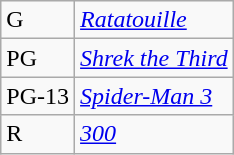<table class="wikitable sortable" style="margin:auto; margin:auto;">
<tr>
<td>G</td>
<td><em><a href='#'>Ratatouille</a></em></td>
</tr>
<tr>
<td>PG</td>
<td><em><a href='#'>Shrek the Third</a></em></td>
</tr>
<tr>
<td>PG-13</td>
<td><em><a href='#'>Spider-Man 3</a></em></td>
</tr>
<tr>
<td>R</td>
<td><em><a href='#'>300</a></em></td>
</tr>
</table>
